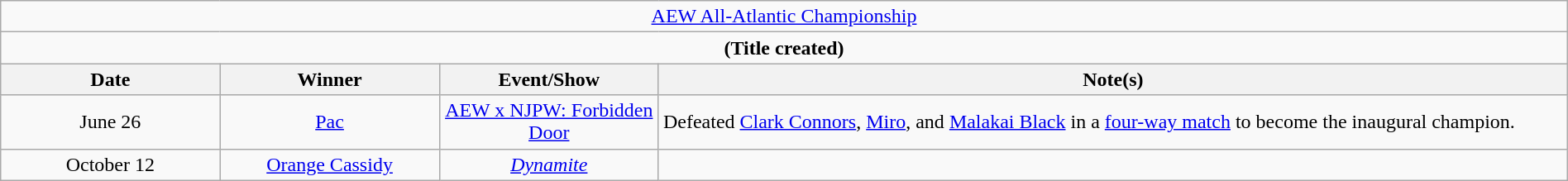<table class="wikitable" style="text-align:center; width:100%;">
<tr>
<td colspan="4" style="text-align: center;"><a href='#'>AEW All-Atlantic Championship</a></td>
</tr>
<tr>
<td colspan="4" style="text-align: center;"><strong>(Title created)</strong></td>
</tr>
<tr>
<th width=14%>Date</th>
<th width=14%>Winner</th>
<th width=14%>Event/Show</th>
<th width=58%>Note(s)</th>
</tr>
<tr>
<td>June 26</td>
<td><a href='#'>Pac</a></td>
<td><a href='#'>AEW x NJPW: Forbidden Door</a></td>
<td align=left>Defeated <a href='#'>Clark Connors</a>, <a href='#'>Miro</a>, and <a href='#'>Malakai Black</a> in a <a href='#'>four-way match</a> to become the inaugural champion.</td>
</tr>
<tr>
<td>October 12</td>
<td><a href='#'>Orange Cassidy</a></td>
<td><em><a href='#'>Dynamite</a></em></td>
<td></td>
</tr>
</table>
